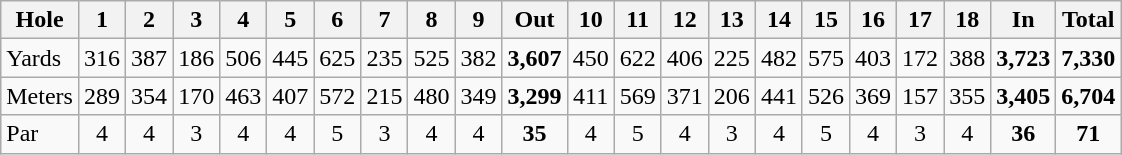<table class="wikitable" style="text-align:center">
<tr>
<th align=left>Hole</th>
<th>1</th>
<th>2</th>
<th>3</th>
<th>4</th>
<th>5</th>
<th>6</th>
<th>7</th>
<th>8</th>
<th>9</th>
<th>Out</th>
<th>10</th>
<th>11</th>
<th>12</th>
<th>13</th>
<th>14</th>
<th>15</th>
<th>16</th>
<th>17</th>
<th>18</th>
<th>In</th>
<th>Total</th>
</tr>
<tr>
<td align=left>Yards</td>
<td>316</td>
<td>387</td>
<td>186</td>
<td>506</td>
<td>445</td>
<td>625</td>
<td>235</td>
<td>525</td>
<td>382</td>
<td><strong>3,607</strong></td>
<td>450</td>
<td>622</td>
<td>406</td>
<td>225</td>
<td>482</td>
<td>575</td>
<td>403</td>
<td>172</td>
<td>388</td>
<td><strong>3,723</strong></td>
<td><strong>7,330</strong></td>
</tr>
<tr>
<td align=left>Meters</td>
<td>289</td>
<td>354</td>
<td>170</td>
<td>463</td>
<td>407</td>
<td>572</td>
<td>215</td>
<td>480</td>
<td>349</td>
<td><strong>3,299</strong></td>
<td>411</td>
<td>569</td>
<td>371</td>
<td>206</td>
<td>441</td>
<td>526</td>
<td>369</td>
<td>157</td>
<td>355</td>
<td><strong>3,405</strong></td>
<td><strong>6,704</strong></td>
</tr>
<tr>
<td align=left>Par</td>
<td>4</td>
<td>4</td>
<td>3</td>
<td>4</td>
<td>4</td>
<td>5</td>
<td>3</td>
<td>4</td>
<td>4</td>
<td><strong>35</strong></td>
<td>4</td>
<td>5</td>
<td>4</td>
<td>3</td>
<td>4</td>
<td>5</td>
<td>4</td>
<td>3</td>
<td>4</td>
<td><strong>36</strong></td>
<td><strong>71</strong></td>
</tr>
</table>
